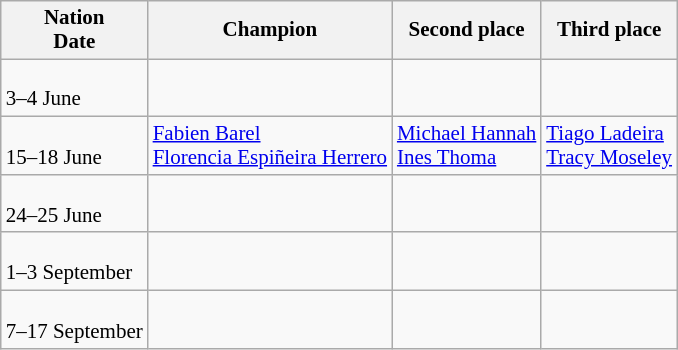<table class=wikitable style="font-size:14px">
<tr>
<th>Nation <br> Date</th>
<th>Champion</th>
<th>Second place</th>
<th>Third place</th>
</tr>
<tr>
<td rowspan=> <br> 3–4 June</td>
<td><br></td>
<td><br></td>
<td><br></td>
</tr>
<tr>
<td rowspan=> <br> 15–18 June</td>
<td> <a href='#'>Fabien Barel</a><br> <a href='#'>Florencia Espiñeira Herrero</a></td>
<td> <a href='#'>Michael Hannah</a><br> <a href='#'>Ines Thoma</a></td>
<td> <a href='#'>Tiago Ladeira</a><br> <a href='#'>Tracy Moseley</a></td>
</tr>
<tr>
<td rowspan=> <br> 24–25 June</td>
<td><br></td>
<td><br></td>
<td><br></td>
</tr>
<tr>
<td rowspan=> <br> 1–3 September</td>
<td><br></td>
<td><br></td>
<td><br></td>
</tr>
<tr>
<td rowspan=> <br> 7–17 September</td>
<td><br></td>
<td><br></td>
<td><br></td>
</tr>
</table>
